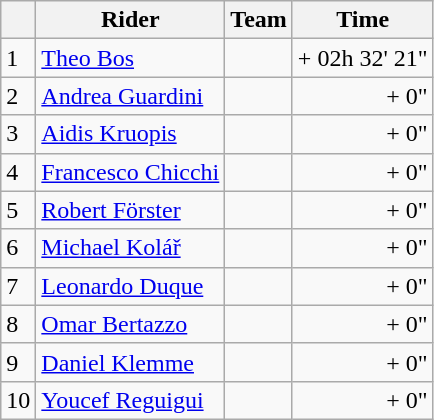<table class=wikitable>
<tr>
<th></th>
<th>Rider</th>
<th>Team</th>
<th>Time</th>
</tr>
<tr>
<td>1</td>
<td> <a href='#'>Theo Bos</a></td>
<td></td>
<td align=right>+ 02h 32' 21"</td>
</tr>
<tr>
<td>2</td>
<td> <a href='#'>Andrea Guardini</a></td>
<td></td>
<td align=right>+ 0"</td>
</tr>
<tr>
<td>3</td>
<td> <a href='#'>Aidis Kruopis</a> </td>
<td></td>
<td align=right>+ 0"</td>
</tr>
<tr>
<td>4</td>
<td> <a href='#'>Francesco Chicchi</a></td>
<td></td>
<td align=right>+ 0"</td>
</tr>
<tr>
<td>5</td>
<td> <a href='#'>Robert Förster</a></td>
<td></td>
<td align=right>+ 0"</td>
</tr>
<tr>
<td>6</td>
<td> <a href='#'>Michael Kolář</a></td>
<td></td>
<td align=right>+ 0"</td>
</tr>
<tr>
<td>7</td>
<td> <a href='#'>Leonardo Duque</a></td>
<td></td>
<td align=right>+ 0"</td>
</tr>
<tr>
<td>8</td>
<td> <a href='#'>Omar Bertazzo</a></td>
<td></td>
<td align=right>+ 0"</td>
</tr>
<tr>
<td>9</td>
<td> <a href='#'>Daniel Klemme</a></td>
<td></td>
<td align=right>+ 0"</td>
</tr>
<tr>
<td>10</td>
<td> <a href='#'>Youcef Reguigui</a></td>
<td></td>
<td align=right>+ 0"</td>
</tr>
</table>
